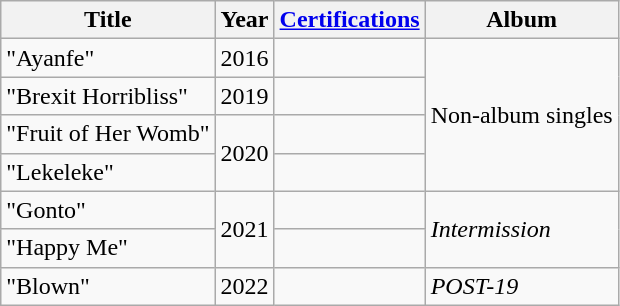<table class="wikitable">
<tr>
<th>Title</th>
<th>Year</th>
<th><a href='#'>Certifications</a></th>
<th>Album</th>
</tr>
<tr>
<td>"Ayanfe"</td>
<td>2016</td>
<td></td>
<td rowspan="4">Non-album singles</td>
</tr>
<tr>
<td>"Brexit Horribliss"</td>
<td>2019</td>
<td></td>
</tr>
<tr>
<td>"Fruit of Her Womb"</td>
<td rowspan="2">2020</td>
<td></td>
</tr>
<tr>
<td>"Lekeleke"</td>
<td></td>
</tr>
<tr>
<td>"Gonto"</td>
<td rowspan="2">2021</td>
<td></td>
<td rowspan="2"><em>Intermission</em></td>
</tr>
<tr>
<td>"Happy Me"</td>
<td></td>
</tr>
<tr>
<td>"Blown" </td>
<td>2022</td>
<td></td>
<td><em>POST-19</em></td>
</tr>
</table>
